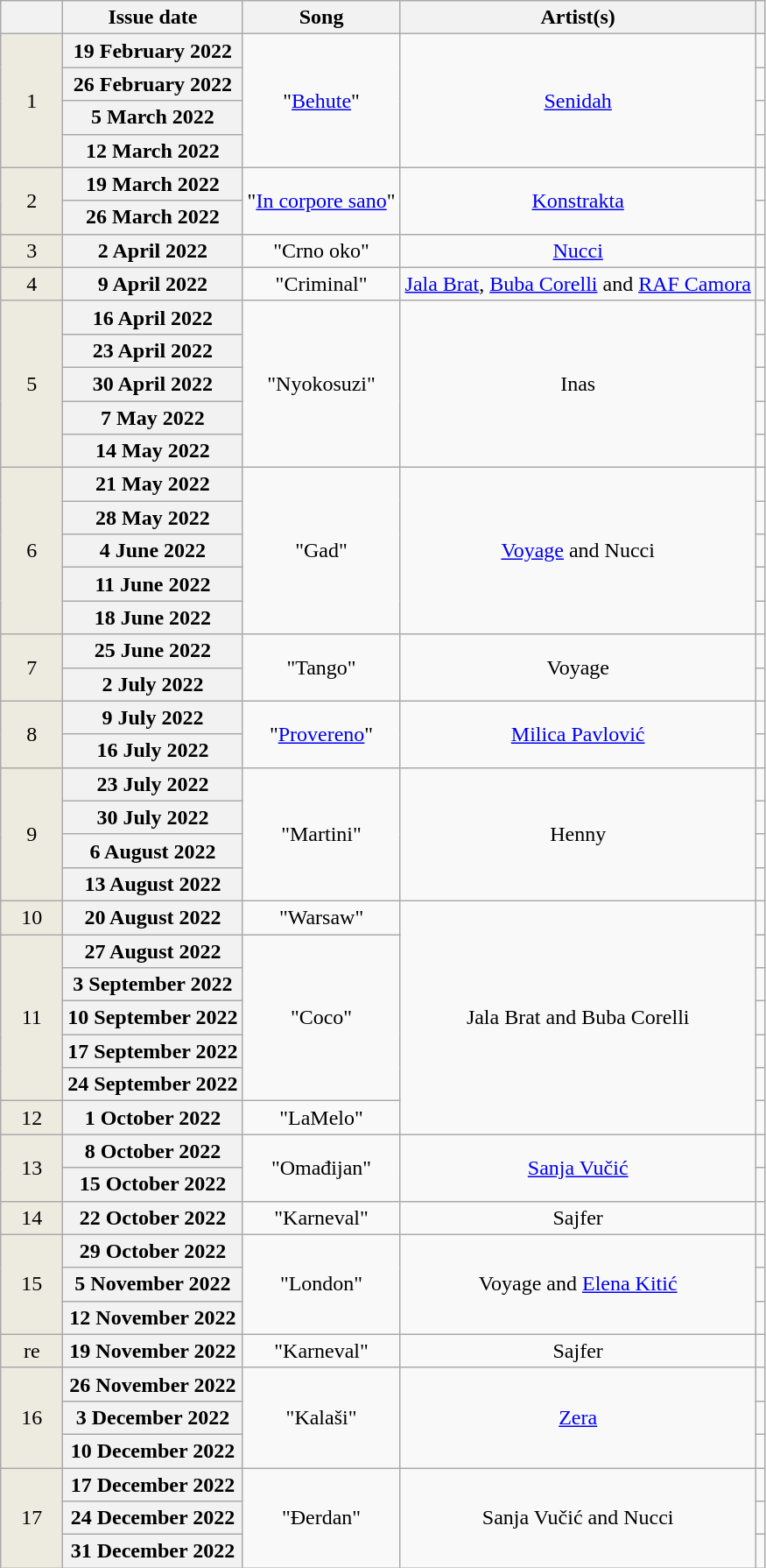<table class="wikitable plainrowheaders" style="text-align: center">
<tr>
<th width="40"></th>
<th scope="col">Issue date</th>
<th>Song</th>
<th>Artist(s)</th>
<th></th>
</tr>
<tr>
<td bgcolor=#EDEAE0 align="center" rowspan=4>1</td>
<th scope="row">19 February 2022</th>
<td rowspan="4">"<a href='#'>Behute</a>"</td>
<td rowspan="4"><a href='#'>Senidah</a></td>
<td></td>
</tr>
<tr>
<th scope="row">26 February 2022</th>
<td></td>
</tr>
<tr>
<th scope="row">5 March 2022</th>
<td></td>
</tr>
<tr>
<th scope="row">12 March 2022</th>
<td></td>
</tr>
<tr>
<td bgcolor=#EDEAE0 align="center" rowspan=2>2</td>
<th scope="row">19 March 2022</th>
<td rowspan="2">"<a href='#'>In corpore sano</a>"</td>
<td rowspan="2"><a href='#'>Konstrakta</a></td>
<td></td>
</tr>
<tr>
<th scope="row">26 March 2022</th>
<td></td>
</tr>
<tr>
<td bgcolor=#EDEAE0 align="center" rowspan=1>3</td>
<th scope="row">2 April 2022</th>
<td>"Crno oko"</td>
<td><a href='#'>Nucci</a></td>
<td></td>
</tr>
<tr>
<td bgcolor=#EDEAE0 align="center" rowspan=1>4</td>
<th scope="row">9 April 2022</th>
<td>"Criminal"</td>
<td><a href='#'>Jala Brat</a>, <a href='#'>Buba Corelli</a> and <a href='#'>RAF Camora</a></td>
<td></td>
</tr>
<tr>
<td bgcolor=#EDEAE0 align="center" rowspan=5>5</td>
<th scope="row">16 April 2022</th>
<td rowspan="5">"Nyokosuzi"</td>
<td rowspan="5">Inas</td>
<td></td>
</tr>
<tr>
<th scope="row">23 April 2022</th>
<td></td>
</tr>
<tr>
<th scope="row">30 April 2022</th>
<td></td>
</tr>
<tr>
<th scope="row">7 May 2022</th>
<td></td>
</tr>
<tr>
<th scope="row">14 May 2022</th>
<td></td>
</tr>
<tr>
<td bgcolor=#EDEAE0 align="center" rowspan=5>6</td>
<th scope="row">21 May 2022</th>
<td rowspan="5">"Gad"</td>
<td rowspan="5"><a href='#'>Voyage</a> and Nucci</td>
<td></td>
</tr>
<tr>
<th scope="row">28 May 2022</th>
<td></td>
</tr>
<tr>
<th scope="row">4 June 2022</th>
<td></td>
</tr>
<tr>
<th scope="row">11 June 2022</th>
<td></td>
</tr>
<tr>
<th scope="row">18 June 2022</th>
<td></td>
</tr>
<tr>
<td bgcolor=#EDEAE0 align="center" rowspan=2>7</td>
<th scope="row">25 June 2022</th>
<td rowspan="2">"Tango"</td>
<td rowspan="2">Voyage</td>
<td></td>
</tr>
<tr>
<th scope="row">2 July 2022</th>
<td></td>
</tr>
<tr>
<td bgcolor=#EDEAE0 align="center" rowspan=2>8</td>
<th scope="row">9 July 2022</th>
<td rowspan="2">"<a href='#'>Provereno</a>"</td>
<td rowspan="2"><a href='#'>Milica Pavlović</a></td>
<td></td>
</tr>
<tr>
<th scope="row">16 July 2022</th>
<td></td>
</tr>
<tr>
<td bgcolor=#EDEAE0 align="center" rowspan=4>9</td>
<th scope="row">23 July 2022</th>
<td rowspan="4">"Martini"</td>
<td rowspan="4">Henny</td>
<td></td>
</tr>
<tr>
<th scope="row">30 July 2022</th>
<td></td>
</tr>
<tr>
<th scope="row">6 August 2022</th>
<td></td>
</tr>
<tr>
<th scope="row">13 August 2022</th>
<td></td>
</tr>
<tr>
<td bgcolor=#EDEAE0 align="center" rowspan=1>10</td>
<th scope="row">20 August 2022</th>
<td rowspan="1">"Warsaw"</td>
<td rowspan="7">Jala Brat and Buba Corelli</td>
<td></td>
</tr>
<tr>
<td bgcolor=#EDEAE0 align="center" rowspan=5>11</td>
<th scope="row">27 August 2022</th>
<td rowspan="5">"Coco"</td>
<td></td>
</tr>
<tr>
<th scope="row">3 September 2022</th>
<td></td>
</tr>
<tr>
<th scope="row">10 September 2022</th>
<td></td>
</tr>
<tr>
<th scope="row">17 September 2022</th>
<td></td>
</tr>
<tr>
<th scope="row">24 September 2022</th>
<td></td>
</tr>
<tr>
<td bgcolor=#EDEAE0 align="center" rowspan=1>12</td>
<th scope="row">1 October 2022</th>
<td>"LaMelo"</td>
<td></td>
</tr>
<tr>
<td bgcolor=#EDEAE0 align="center" rowspan=2>13</td>
<th scope="row">8 October 2022</th>
<td rowspan="2">"Omađijan"</td>
<td rowspan="2"><a href='#'>Sanja Vučić</a></td>
<td></td>
</tr>
<tr>
<th scope="row">15 October 2022</th>
<td></td>
</tr>
<tr>
<td bgcolor=#EDEAE0 align="center" rowspan=1>14</td>
<th scope="row">22 October 2022</th>
<td>"Karneval"</td>
<td>Sajfer</td>
<td></td>
</tr>
<tr>
<td bgcolor=#EDEAE0 align="center" rowspan=3>15</td>
<th scope="row">29 October 2022</th>
<td rowspan="3">"London"</td>
<td rowspan="3">Voyage and <a href='#'>Elena Kitić</a></td>
<td></td>
</tr>
<tr>
<th scope="row">5 November 2022</th>
<td></td>
</tr>
<tr>
<th scope="row">12 November 2022</th>
<td></td>
</tr>
<tr>
<td bgcolor=#EDEAE0 align="center" rowspan=1>re</td>
<th scope="row">19 November 2022</th>
<td>"Karneval"</td>
<td>Sajfer</td>
<td></td>
</tr>
<tr>
<td bgcolor=#EDEAE0 align="center" rowspan=3>16</td>
<th scope="row">26 November 2022</th>
<td rowspan="3">"Kalaši"</td>
<td rowspan="3"><a href='#'>Zera</a></td>
<td></td>
</tr>
<tr>
<th scope="row">3 December 2022</th>
<td></td>
</tr>
<tr>
<th scope="row">10 December 2022</th>
<td></td>
</tr>
<tr>
<td bgcolor=#EDEAE0 align="center" rowspan=3>17</td>
<th scope="row">17 December 2022</th>
<td rowspan="3">"Đerdan"</td>
<td rowspan="3">Sanja Vučić and Nucci</td>
<td></td>
</tr>
<tr>
<th scope="row">24 December 2022</th>
<td></td>
</tr>
<tr>
<th scope="row">31 December 2022</th>
<td></td>
</tr>
</table>
